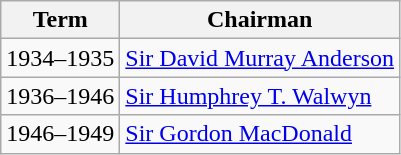<table class="wikitable" style="text-align:left;">
<tr>
<th>Term</th>
<th>Chairman</th>
</tr>
<tr>
<td>1934–1935</td>
<td><a href='#'>Sir David Murray Anderson</a></td>
</tr>
<tr>
<td>1936–1946</td>
<td><a href='#'>Sir Humphrey T. Walwyn</a></td>
</tr>
<tr>
<td>1946–1949</td>
<td><a href='#'>Sir Gordon MacDonald</a></td>
</tr>
</table>
